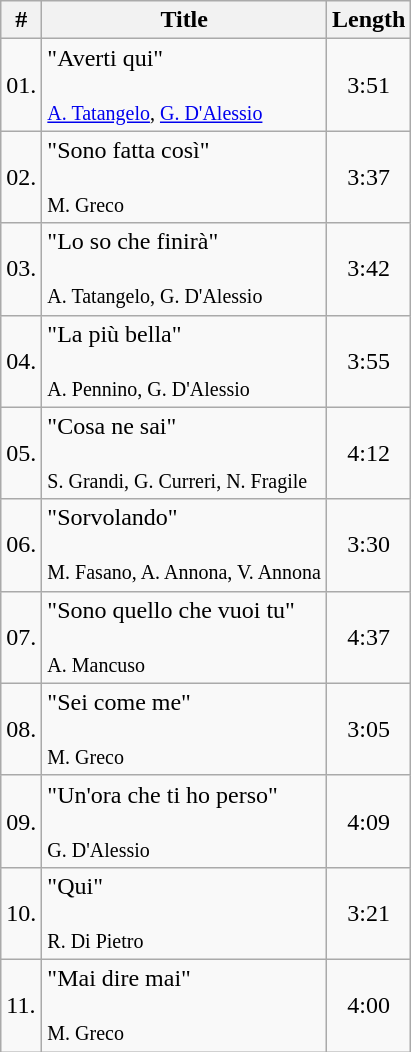<table class="wikitable">
<tr>
<th>#</th>
<th>Title</th>
<th>Length</th>
</tr>
<tr>
<td>01.</td>
<td align="left">"Averti qui"<br><br><small><a href='#'>A. Tatangelo</a>, <a href='#'>G. D'Alessio</a></small></td>
<td align="center">3:51</td>
</tr>
<tr>
<td>02.</td>
<td align="left">"Sono fatta così"<br><br><small>M. Greco</small></td>
<td align="center">3:37</td>
</tr>
<tr>
<td>03.</td>
<td align="left">"Lo so che finirà"<br><br><small>A. Tatangelo, G. D'Alessio</small></td>
<td align="center">3:42</td>
</tr>
<tr>
<td>04.</td>
<td align="left">"La più bella"<br><br><small>A. Pennino, G. D'Alessio</small></td>
<td align="center">3:55</td>
</tr>
<tr>
<td>05.</td>
<td align="left">"Cosa ne sai"<br><br><small>S. Grandi, G. Curreri, N. Fragile</small></td>
<td align="center">4:12</td>
</tr>
<tr>
<td>06.</td>
<td align="left">"Sorvolando"<br><br><small>M. Fasano, A. Annona, V. Annona</small></td>
<td align="center">3:30</td>
</tr>
<tr>
<td>07.</td>
<td align="left">"Sono quello che vuoi tu"<br><br><small>A. Mancuso</small></td>
<td align="center">4:37</td>
</tr>
<tr>
<td>08.</td>
<td align="left">"Sei come me"<br><br><small>M. Greco</small></td>
<td align="center">3:05</td>
</tr>
<tr>
<td>09.</td>
<td align="left">"Un'ora che ti ho perso"<br><br><small>G. D'Alessio</small></td>
<td align="center">4:09</td>
</tr>
<tr>
<td>10.</td>
<td align="left">"Qui"<br><br><small>R. Di Pietro</small></td>
<td align="center">3:21</td>
</tr>
<tr>
<td>11.</td>
<td align="left">"Mai dire mai"<br><br><small>M. Greco</small></td>
<td align="center">4:00</td>
</tr>
</table>
